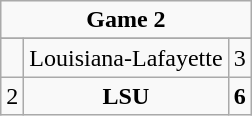<table class="wikitable">
<tr style="text-align:center;">
<td colspan="3"><strong>Game 2</strong></td>
</tr>
<tr style="text-align:center;">
</tr>
<tr style="text-align:center;">
<td></td>
<td>Louisiana-Lafayette</td>
<td>3</td>
</tr>
<tr style="text-align:center;">
<td>2</td>
<td><strong>LSU</strong></td>
<td><strong>6</strong></td>
</tr>
</table>
